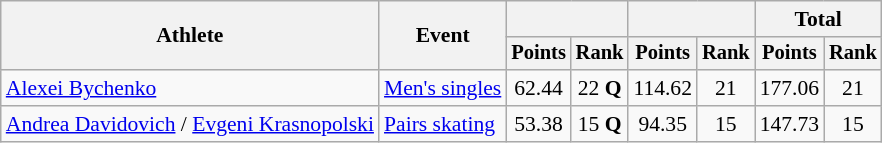<table class="wikitable" style="font-size:90%">
<tr>
<th rowspan="2">Athlete</th>
<th rowspan="2">Event</th>
<th colspan="2"></th>
<th colspan="2"></th>
<th colspan="2">Total</th>
</tr>
<tr style="font-size:95%">
<th>Points</th>
<th>Rank</th>
<th>Points</th>
<th>Rank</th>
<th>Points</th>
<th>Rank</th>
</tr>
<tr align=center>
<td align=left><a href='#'>Alexei Bychenko</a></td>
<td align=left><a href='#'>Men's singles</a></td>
<td>62.44</td>
<td>22 <strong>Q</strong></td>
<td>114.62</td>
<td>21</td>
<td>177.06</td>
<td>21</td>
</tr>
<tr align=center>
<td align=left><a href='#'>Andrea Davidovich</a> / <a href='#'>Evgeni Krasnopolski</a></td>
<td align=left><a href='#'>Pairs skating</a></td>
<td>53.38</td>
<td>15 <strong>Q</strong></td>
<td>94.35</td>
<td>15</td>
<td>147.73</td>
<td>15</td>
</tr>
</table>
